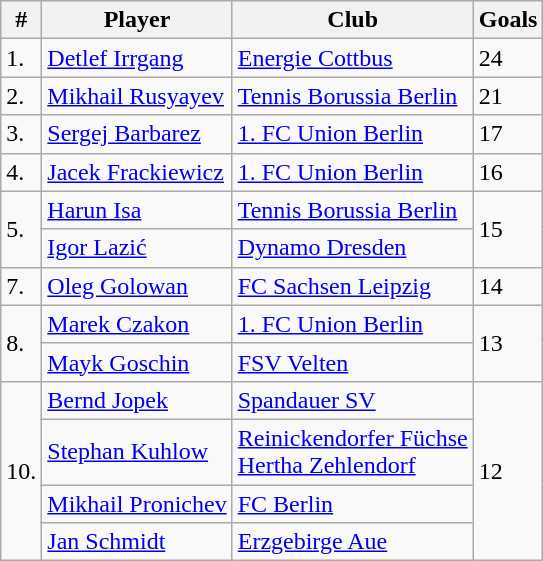<table class="wikitable">
<tr>
<th>#</th>
<th>Player</th>
<th>Club</th>
<th>Goals</th>
</tr>
<tr>
<td>1.</td>
<td> <a href='#'>Detlef Irrgang</a></td>
<td><a href='#'>Energie Cottbus</a></td>
<td>24</td>
</tr>
<tr>
<td>2.</td>
<td> <a href='#'>Mikhail Rusyayev</a></td>
<td><a href='#'>Tennis Borussia Berlin</a></td>
<td>21</td>
</tr>
<tr>
<td>3.</td>
<td> <a href='#'>Sergej Barbarez</a></td>
<td><a href='#'>1. FC Union Berlin</a></td>
<td>17</td>
</tr>
<tr>
<td>4.</td>
<td> <a href='#'>Jacek Frackiewicz</a></td>
<td><a href='#'>1. FC Union Berlin</a></td>
<td>16</td>
</tr>
<tr>
<td rowspan="2">5.</td>
<td> <a href='#'>Harun Isa</a></td>
<td><a href='#'>Tennis Borussia Berlin</a></td>
<td rowspan="2">15</td>
</tr>
<tr>
<td> <a href='#'>Igor Lazić</a></td>
<td><a href='#'>Dynamo Dresden</a></td>
</tr>
<tr>
<td>7.</td>
<td> <a href='#'>Oleg Golowan</a></td>
<td><a href='#'>FC Sachsen Leipzig</a></td>
<td>14</td>
</tr>
<tr>
<td rowspan="2">8.</td>
<td> <a href='#'>Marek Czakon</a></td>
<td><a href='#'>1. FC Union Berlin</a></td>
<td rowspan="2">13</td>
</tr>
<tr>
<td> <a href='#'>Mayk Goschin</a></td>
<td><a href='#'>FSV Velten</a></td>
</tr>
<tr>
<td rowspan="4">10.</td>
<td> <a href='#'>Bernd Jopek</a></td>
<td><a href='#'>Spandauer SV</a></td>
<td rowspan="4">12</td>
</tr>
<tr>
<td> <a href='#'>Stephan Kuhlow</a></td>
<td><a href='#'>Reinickendorfer Füchse</a><br><a href='#'>Hertha Zehlendorf</a></td>
</tr>
<tr>
<td> <a href='#'>Mikhail Pronichev</a></td>
<td><a href='#'>FC Berlin</a></td>
</tr>
<tr>
<td> <a href='#'>Jan Schmidt</a></td>
<td><a href='#'>Erzgebirge Aue</a></td>
</tr>
</table>
